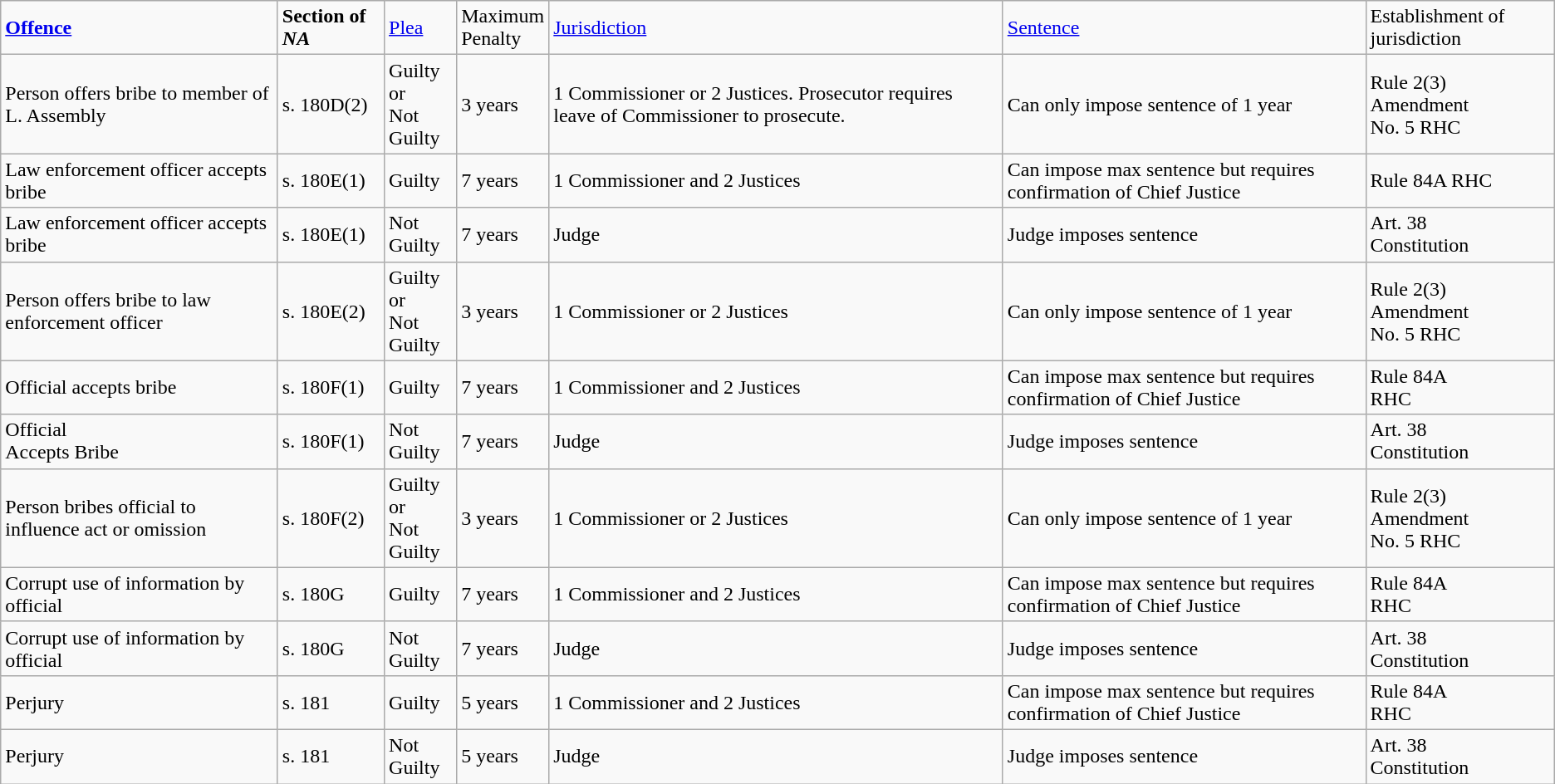<table class="wikitable sortable mw-collapsible mw-collapsed">
<tr>
<td><strong><a href='#'>Offence</a></strong></td>
<td><strong>Section of <em>NA<strong><em></td>
<td></strong><a href='#'>Plea</a><strong></td>
<td></strong>Maximum<strong><br></strong>Penalty<strong></td>
<td></strong><a href='#'>Jurisdiction</a><strong></td>
<td></strong><a href='#'>Sentence</a><strong></td>
<td></strong>Establishment of jurisdiction<strong></td>
</tr>
<tr>
<td>Person offers bribe to member of L. Assembly</td>
<td></em>s. 180D(2) <em></td>
<td>Guilty or<br>Not<br>Guilty</td>
<td>3 years</td>
<td>1 Commissioner or 2 Justices. Prosecutor requires leave of Commissioner to prosecute.</td>
<td>Can only impose sentence of 1 year</td>
<td></em>Rule 2(3)<em><br></em>Amendment<em><br></em>No. 5 RHC<em></td>
</tr>
<tr>
<td>Law enforcement officer accepts bribe</td>
<td></em>s. 180E(1)<em></td>
<td>Guilty</td>
<td>7 years</td>
<td>1 Commissioner and 2 Justices</td>
<td>Can impose max sentence but requires confirmation of Chief Justice</td>
<td></em>Rule 84A RHC<em></td>
</tr>
<tr>
<td>Law enforcement officer accepts bribe</td>
<td></em>s. 180E(1)<em></td>
<td>Not<br>Guilty</td>
<td>7 years</td>
<td>Judge</td>
<td>Judge imposes sentence</td>
<td></em>Art. 38<em><br></em>Constitution<em></td>
</tr>
<tr>
<td>Person offers bribe to law enforcement officer</td>
<td></em>s. 180E(2)<em></td>
<td>Guilty or<br>Not<br>Guilty</td>
<td>3 years</td>
<td>1 Commissioner or 2 Justices</td>
<td>Can only impose sentence of 1 year</td>
<td></em>Rule 2(3)<em><br></em>Amendment<em><br></em>No. 5 RHC<em></td>
</tr>
<tr>
<td>Official accepts bribe</td>
<td></em>s. 180F(1)<em></td>
<td>Guilty</td>
<td>7 years</td>
<td>1 Commissioner and 2 Justices</td>
<td>Can impose max sentence but requires confirmation of Chief Justice</td>
<td></em>Rule 84A<em><br></em>RHC<em></td>
</tr>
<tr>
<td>Official<br>Accepts Bribe</td>
<td></em>s. 180F(1)<em></td>
<td>Not<br>Guilty</td>
<td>7 years</td>
<td>Judge</td>
<td>Judge imposes sentence</td>
<td></em>Art. 38<em><br></em>Constitution<em></td>
</tr>
<tr>
<td>Person bribes official to influence act or omission</td>
<td></em>s. 180F(2)<em></td>
<td>Guilty or<br>Not<br>Guilty</td>
<td>3 years</td>
<td>1 Commissioner or 2 Justices</td>
<td>Can only impose sentence of 1 year</td>
<td></em>Rule 2(3)<em><br></em>Amendment<em><br></em>No. 5 RHC<em></td>
</tr>
<tr>
<td>Corrupt use of information by<br>official</td>
<td></em>s. 180G<em></td>
<td>Guilty</td>
<td>7 years</td>
<td>1 Commissioner and 2 Justices</td>
<td>Can impose max sentence but requires confirmation of Chief Justice</td>
<td></em>Rule 84A<em><br></em>RHC<em></td>
</tr>
<tr>
<td>Corrupt use of information by<br>official</td>
<td></em>s. 180G<em></td>
<td>Not<br>Guilty</td>
<td>7 years</td>
<td>Judge</td>
<td>Judge imposes sentence</td>
<td></em>Art. 38<em><br></em>Constitution<em></td>
</tr>
<tr>
<td>Perjury</td>
<td></em>s. 181<em></td>
<td>Guilty</td>
<td>5 years</td>
<td>1 Commissioner and 2 Justices</td>
<td>Can impose max sentence but requires confirmation of Chief Justice</td>
<td></em>Rule 84A<em><br></em>RHC<em></td>
</tr>
<tr>
<td>Perjury</td>
<td></em>s. 181<em></td>
<td>Not<br>Guilty</td>
<td>5 years</td>
<td>Judge</td>
<td>Judge imposes sentence</td>
<td></em>Art. 38<em><br></em>Constitution<em></td>
</tr>
</table>
